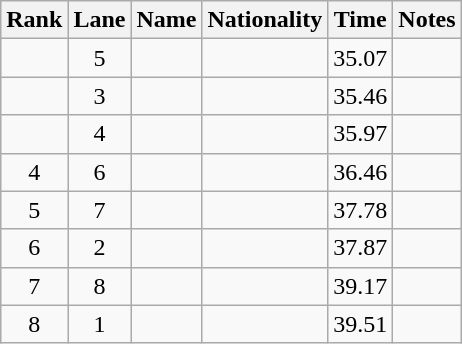<table class="wikitable sortable" style="text-align:center">
<tr>
<th>Rank</th>
<th>Lane</th>
<th>Name</th>
<th>Nationality</th>
<th>Time</th>
<th>Notes</th>
</tr>
<tr>
<td></td>
<td>5</td>
<td align=left></td>
<td align=left></td>
<td>35.07</td>
<td></td>
</tr>
<tr>
<td></td>
<td>3</td>
<td align=left></td>
<td align=left></td>
<td>35.46</td>
<td></td>
</tr>
<tr>
<td></td>
<td>4</td>
<td align=left></td>
<td align=left></td>
<td>35.97</td>
<td></td>
</tr>
<tr>
<td>4</td>
<td>6</td>
<td align=left></td>
<td align=left></td>
<td>36.46</td>
<td></td>
</tr>
<tr>
<td>5</td>
<td>7</td>
<td align=left></td>
<td align=left></td>
<td>37.78</td>
<td></td>
</tr>
<tr>
<td>6</td>
<td>2</td>
<td align=left></td>
<td align=left></td>
<td>37.87</td>
<td></td>
</tr>
<tr>
<td>7</td>
<td>8</td>
<td align=left></td>
<td align=left></td>
<td>39.17</td>
<td></td>
</tr>
<tr>
<td>8</td>
<td>1</td>
<td align=left></td>
<td align=left></td>
<td>39.51</td>
<td></td>
</tr>
</table>
